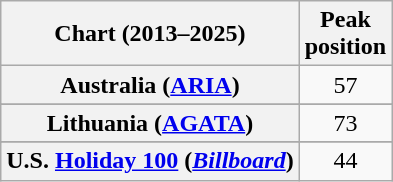<table class="wikitable sortable plainrowheaders" style="text-align:center">
<tr>
<th>Chart (2013–2025)</th>
<th>Peak<br>position</th>
</tr>
<tr>
<th scope="row">Australia (<a href='#'>ARIA</a>)</th>
<td>57</td>
</tr>
<tr>
</tr>
<tr>
</tr>
<tr>
<th scope="row">Lithuania (<a href='#'>AGATA</a>)</th>
<td>73</td>
</tr>
<tr>
</tr>
<tr>
<th scope="row">U.S. <a href='#'>Holiday 100</a> (<em><a href='#'>Billboard</a></em>)</th>
<td>44</td>
</tr>
</table>
